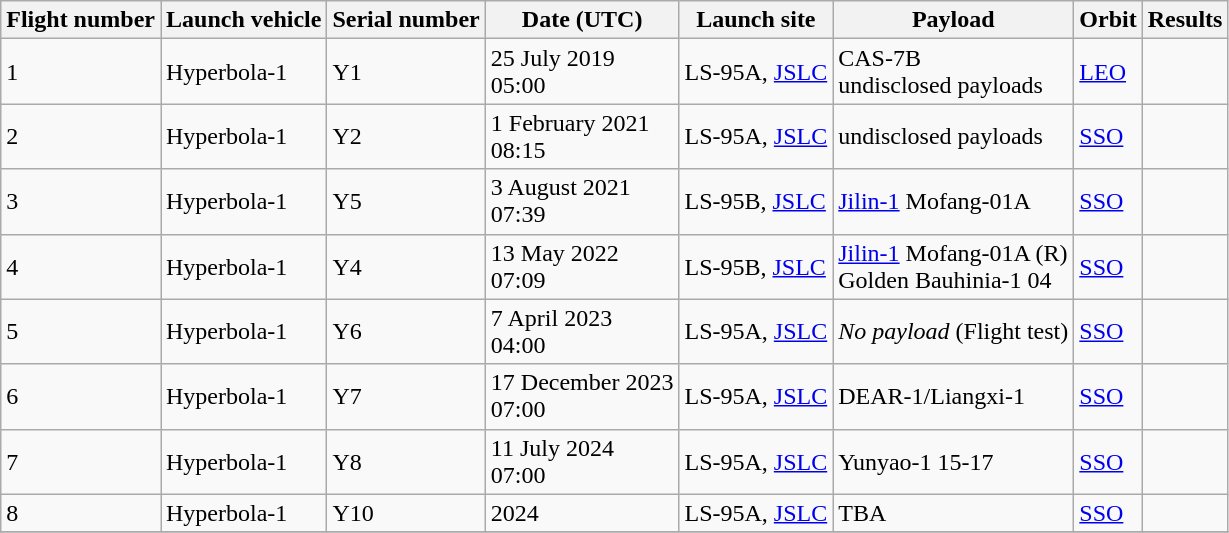<table class="wikitable">
<tr>
<th>Flight number</th>
<th>Launch vehicle</th>
<th>Serial number</th>
<th>Date (UTC)</th>
<th>Launch site</th>
<th>Payload</th>
<th>Orbit</th>
<th>Results</th>
</tr>
<tr>
<td>1</td>
<td>Hyperbola-1</td>
<td>Y1</td>
<td>25 July 2019<br>05:00</td>
<td>LS-95A, <a href='#'>JSLC</a></td>
<td>CAS-7B<br>undisclosed payloads</td>
<td><a href='#'>LEO</a></td>
<td></td>
</tr>
<tr>
<td>2</td>
<td>Hyperbola-1</td>
<td>Y2</td>
<td>1 February 2021<br>08:15</td>
<td>LS-95A, <a href='#'>JSLC</a></td>
<td>undisclosed payloads</td>
<td><a href='#'>SSO</a></td>
<td></td>
</tr>
<tr>
<td>3</td>
<td>Hyperbola-1</td>
<td>Y5</td>
<td>3 August 2021<br>07:39</td>
<td>LS-95B, <a href='#'>JSLC</a></td>
<td><a href='#'>Jilin-1</a> Mofang-01A</td>
<td><a href='#'>SSO</a></td>
<td></td>
</tr>
<tr>
<td>4</td>
<td>Hyperbola-1</td>
<td>Y4</td>
<td>13 May 2022<br>07:09</td>
<td>LS-95B, <a href='#'>JSLC</a></td>
<td><a href='#'>Jilin-1</a> Mofang-01A (R)<br>Golden Bauhinia-1 04</td>
<td><a href='#'>SSO</a></td>
<td></td>
</tr>
<tr>
<td>5</td>
<td>Hyperbola-1</td>
<td>Y6</td>
<td>7 April 2023<br>04:00</td>
<td>LS-95A, <a href='#'>JSLC</a></td>
<td><em>No payload</em> (Flight test)</td>
<td><a href='#'>SSO</a></td>
<td></td>
</tr>
<tr>
<td>6</td>
<td>Hyperbola-1</td>
<td>Y7</td>
<td>17 December 2023<br>07:00</td>
<td>LS-95A, <a href='#'>JSLC</a></td>
<td>DEAR-1/Liangxi-1</td>
<td><a href='#'>SSO</a></td>
<td></td>
</tr>
<tr>
<td>7</td>
<td>Hyperbola-1</td>
<td>Y8</td>
<td>11 July 2024<br>07:00</td>
<td>LS-95A, <a href='#'>JSLC</a></td>
<td>Yunyao-1 15-17</td>
<td><a href='#'>SSO</a></td>
<td></td>
</tr>
<tr>
<td>8</td>
<td>Hyperbola-1</td>
<td>Y10</td>
<td>2024</td>
<td>LS-95A, <a href='#'>JSLC</a></td>
<td>TBA</td>
<td><a href='#'>SSO</a></td>
<td></td>
</tr>
<tr>
</tr>
</table>
